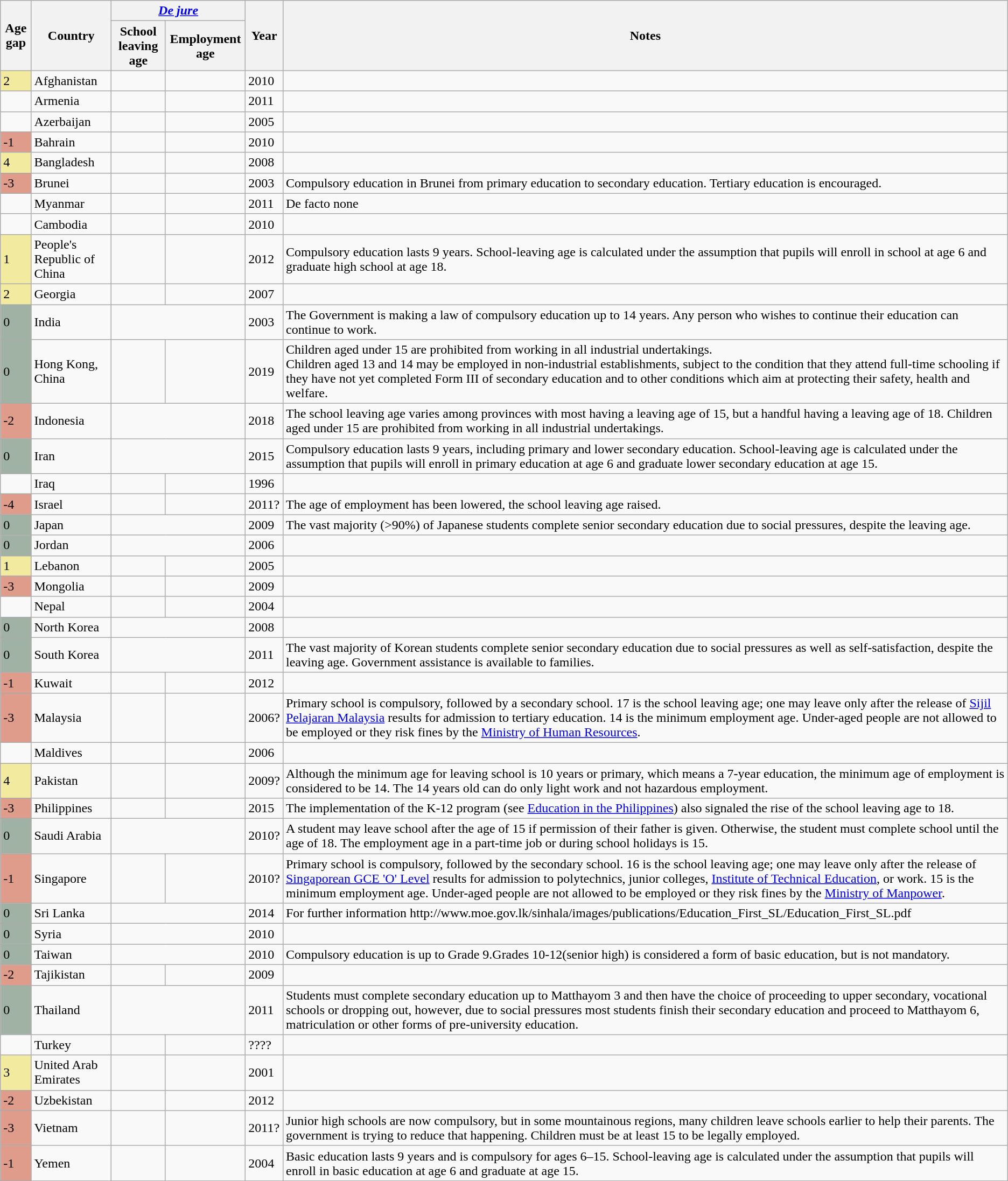<table class="wikitable sortable">
<tr>
<th rowspan=2>Age gap</th>
<th rowspan=2>Country</th>
<th colspan=2><em><a href='#'>De jure</a></em></th>
<th rowspan=2>Year</th>
<th rowspan=2>Notes</th>
</tr>
<tr>
<th>School leaving age</th>
<th>Employment age</th>
</tr>
<tr>
<td style="background:#f2eb9f;">2</td>
<td>Afghanistan</td>
<td></td>
<td></td>
<td>2010</td>
<td></td>
</tr>
<tr>
<td></td>
<td>Armenia</td>
<td></td>
<td></td>
<td>2011</td>
<td></td>
</tr>
<tr>
<td></td>
<td>Azerbaijan</td>
<td></td>
<td></td>
<td>2005</td>
<td></td>
</tr>
<tr>
<td style="background:#E09C8B;">-1</td>
<td>Bahrain</td>
<td></td>
<td></td>
<td>2010</td>
<td></td>
</tr>
<tr>
<td style="background:#f2eb9f;">4</td>
<td>Bangladesh</td>
<td></td>
<td></td>
<td>2008</td>
<td></td>
</tr>
<tr>
<td style="background:#E09C8B;">-3</td>
<td>Brunei</td>
<td></td>
<td></td>
<td>2003</td>
<td>Compulsory education in Brunei from primary education to secondary education. Tertiary education is encouraged.</td>
</tr>
<tr>
<td></td>
<td>Myanmar</td>
<td></td>
<td></td>
<td>2011</td>
<td>De facto none</td>
</tr>
<tr>
<td></td>
<td>Cambodia</td>
<td></td>
<td></td>
<td>2010</td>
<td></td>
</tr>
<tr>
<td style="background:#f2eb9f;">1</td>
<td>People's Republic of China</td>
<td></td>
<td></td>
<td>2012</td>
<td>Compulsory education lasts 9 years. School-leaving age is calculated under the assumption that pupils will enroll in school at age 6 and graduate high school at age 18.</td>
</tr>
<tr>
<td style="background:#f2eb9f;">2</td>
<td>Georgia</td>
<td></td>
<td></td>
<td>2007</td>
<td></td>
</tr>
<tr>
<td style="background:#A0B2A4;">0</td>
<td>India</td>
<td colspan="2"></td>
<td>2003</td>
<td>The Government is making a law of compulsory education up to 14 years. Any person who wishes to continue their education can continue to work.</td>
</tr>
<tr>
<td style="background:#A0B2A4;">0</td>
<td>Hong Kong, China</td>
<td></td>
<td></td>
<td>2019</td>
<td>Children aged under 15 are prohibited from working in all industrial undertakings.<br>Children aged 13 and 14 may be employed in non-industrial establishments, subject to the condition that they attend full-time schooling if they have not yet completed Form III of secondary education and to other conditions which aim at protecting their safety, health and welfare.</td>
</tr>
<tr>
<td style="background:#E09C8B;">-2</td>
<td>Indonesia</td>
<td colspan="2"></td>
<td>2018</td>
<td>The school leaving age varies among provinces with most having a leaving age of 15, but a handful having a leaving age of 18. Children aged under 15 are prohibited from working in all industrial undertakings.</td>
</tr>
<tr>
<td style="background:#A0B2A4;">0</td>
<td>Iran</td>
<td colspan="2"></td>
<td>2015</td>
<td>Compulsory education lasts 9 years, including primary and lower secondary education. School-leaving age is calculated under the assumption that pupils will enroll in primary education at age 6 and graduate lower secondary education at age 15.</td>
</tr>
<tr>
<td></td>
<td>Iraq</td>
<td></td>
<td></td>
<td>1996</td>
<td></td>
</tr>
<tr>
<td style="background:#E09C8B;">-4</td>
<td>Israel</td>
<td></td>
<td></td>
<td>2011?</td>
<td>The age of employment has been lowered, the school leaving age raised.</td>
</tr>
<tr>
<td style="background:#A0B2A4;">0</td>
<td>Japan</td>
<td colspan="2"></td>
<td>2009</td>
<td>The vast majority (>90%) of Japanese students complete senior secondary education due to social pressures, despite the leaving age.</td>
</tr>
<tr>
<td style="background:#A0B2A4;">0</td>
<td>Jordan</td>
<td colspan="2"></td>
<td>2006</td>
<td></td>
</tr>
<tr>
<td style="background:#f2eb9f;">1</td>
<td>Lebanon</td>
<td></td>
<td></td>
<td>2005</td>
<td></td>
</tr>
<tr>
<td style="background:#E09C8B;">-3</td>
<td>Mongolia</td>
<td></td>
<td></td>
<td>2009</td>
<td></td>
</tr>
<tr>
<td></td>
<td>Nepal</td>
<td></td>
<td></td>
<td>2004</td>
<td></td>
</tr>
<tr>
<td style="background:#A0B2A4;">0</td>
<td>North Korea</td>
<td colspan="2"></td>
<td>2008</td>
<td></td>
</tr>
<tr>
<td style="background:#A0B2A4;">0</td>
<td>South Korea</td>
<td colspan="2"></td>
<td>2011</td>
<td>The vast majority of Korean students complete senior secondary education due to social pressures as well as self-satisfaction, despite the leaving age.  Government assistance is available to families.</td>
</tr>
<tr>
<td style="background:#E09C8B;">-1</td>
<td>Kuwait</td>
<td></td>
<td></td>
<td>2012</td>
<td></td>
</tr>
<tr>
<td style="background:#E09C8B;">-3</td>
<td>Malaysia</td>
<td></td>
<td></td>
<td>2006?</td>
<td>Primary school is compulsory, followed by a secondary school. 17 is the school leaving age; one may leave only after the release of <a href='#'>Sijil Pelajaran Malaysia</a> results for admission to tertiary education. 14 is the minimum employment age. Under-aged people are not allowed to be employed or they risk fines by the <a href='#'>Ministry of Human Resources</a>.</td>
</tr>
<tr>
<td></td>
<td>Maldives</td>
<td></td>
<td></td>
<td>2006</td>
<td></td>
</tr>
<tr>
<td style="background:#f2eb9f;">4</td>
<td>Pakistan</td>
<td></td>
<td></td>
<td>2009?</td>
<td>Although the minimum age for leaving school is 10 years or primary, which means a 7-year education, the minimum age of employment is considered to be 14. The 14 years old can do only light work and not hazardous employment.</td>
</tr>
<tr>
<td style="background:#E09C8B;">-3</td>
<td>Philippines</td>
<td></td>
<td></td>
<td>2015</td>
<td>The implementation of the K-12 program (see <a href='#'>Education in the Philippines</a>) also signaled the rise of the school leaving age to 18.</td>
</tr>
<tr>
<td style="background:#A0B2A4;">0</td>
<td>Saudi Arabia</td>
<td colspan="2"></td>
<td>2010?</td>
<td>A student may leave school after the age of 15 if permission of their father is given. Otherwise, the student must complete school until the age of 18. The employment age in a part-time job or during school holidays is 15.</td>
</tr>
<tr>
<td style="background:#E09C8B;">-1</td>
<td>Singapore</td>
<td></td>
<td></td>
<td>2010?</td>
<td>Primary school is compulsory, followed by the secondary school. 16 is the school leaving age; one may leave only after the release of <a href='#'>Singaporean GCE 'O' Level</a> results for admission to polytechnics, junior colleges, <a href='#'>Institute of Technical Education</a>, or work. 15 is the minimum employment age. Under-aged people are not allowed to be employed or they risk fines by the <a href='#'>Ministry of Manpower</a>.</td>
</tr>
<tr>
<td style="background:#A0B2A4;">0</td>
<td>Sri Lanka</td>
<td colspan="2"></td>
<td>2014</td>
<td>For further information http://www.moe.gov.lk/sinhala/images/publications/Education_First_SL/Education_First_SL.pdf</td>
</tr>
<tr>
<td style="background:#A0B2A4;">0</td>
<td>Syria</td>
<td colspan="2"></td>
<td>2010</td>
<td></td>
</tr>
<tr>
<td style="background:#A0B2A4;">0</td>
<td>Taiwan</td>
<td colspan="2"></td>
<td>2010</td>
<td>Compulsory education is up to Grade 9.Grades 10-12(senior high) is considered a form of basic education, but is not mandatory.</td>
</tr>
<tr>
<td style="background:#E09C8B;">-2</td>
<td>Tajikistan</td>
<td></td>
<td></td>
<td>2009</td>
<td></td>
</tr>
<tr>
<td style="background:#A0B2A4;">0</td>
<td>Thailand</td>
<td colspan="2"></td>
<td>2011</td>
<td>Students must complete secondary education up to Matthayom 3 and then have the choice of proceeding to upper secondary, vocational schools or dropping out, however, due to social pressures most students finish their secondary education and proceed to Matthayom 6, matriculation or other forms of pre-university education.</td>
</tr>
<tr>
<td></td>
<td>Turkey</td>
<td></td>
<td></td>
<td>????</td>
<td></td>
</tr>
<tr>
<td style="background:#f2eb9f;">3</td>
<td>United Arab Emirates</td>
<td></td>
<td></td>
<td>2001</td>
<td></td>
</tr>
<tr>
<td style="background:#E09C8B;">-2</td>
<td>Uzbekistan</td>
<td></td>
<td></td>
<td>2012</td>
<td></td>
</tr>
<tr>
<td style="background:#E09C8B;">-3</td>
<td>Vietnam</td>
<td></td>
<td></td>
<td>2011?</td>
<td>Junior high schools are now compulsory, but in some mountainous regions, many children leave schools earlier to help their parents. The government is trying to reduce that happening. Children must be at least 15 to be legally employed.</td>
</tr>
<tr>
<td style="background:#E09C8B;">-1</td>
<td>Yemen</td>
<td></td>
<td></td>
<td>2004</td>
<td>Basic education lasts 9 years and is compulsory for ages 6–15. School-leaving age is calculated under the assumption that pupils will enroll in basic education at age 6 and graduate at age 15.</td>
</tr>
<tr>
</tr>
</table>
